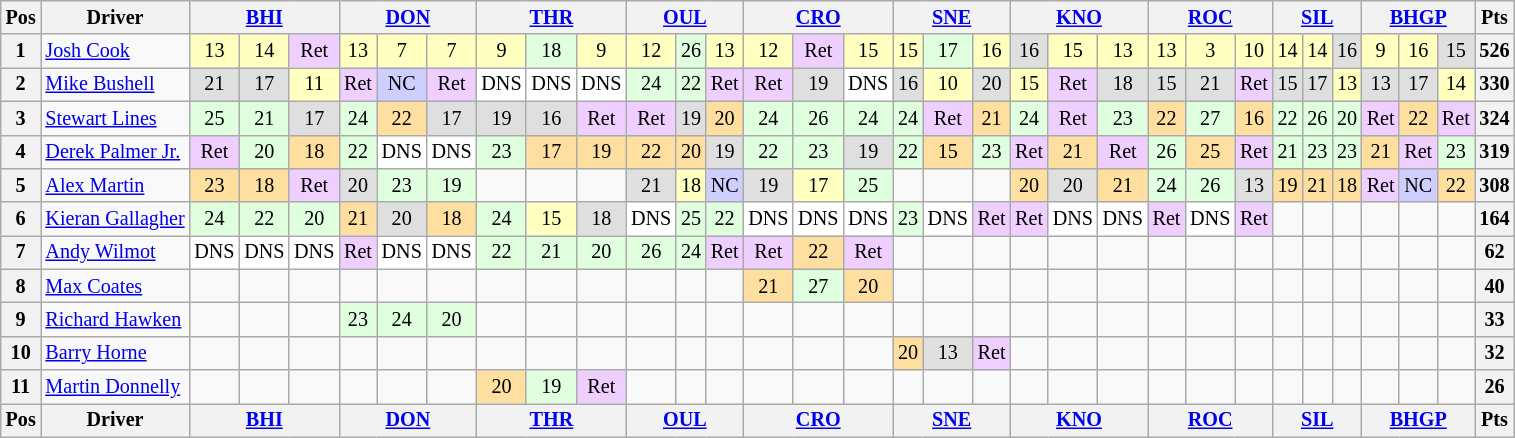<table class="wikitable" style="font-size: 84%; text-align: center;">
<tr valign="top">
<th valign="middle">Pos</th>
<th valign="middle">Driver</th>
<th colspan="3"><a href='#'>BHI</a></th>
<th colspan="3"><a href='#'>DON</a></th>
<th colspan="3"><a href='#'>THR</a></th>
<th colspan="3"><a href='#'>OUL</a></th>
<th colspan="3"><a href='#'>CRO</a></th>
<th colspan="3"><a href='#'>SNE</a></th>
<th colspan="3"><a href='#'>KNO</a></th>
<th colspan="3"><a href='#'>ROC</a></th>
<th colspan="3"><a href='#'>SIL</a></th>
<th colspan="3"><a href='#'>BHGP</a></th>
<th valign=middle>Pts</th>
</tr>
<tr>
<th>1</th>
<td align=left> <a href='#'>Josh Cook</a></td>
<td style="background:#ffffbf;">13</td>
<td style="background:#ffffbf;">14</td>
<td style="background:#efcfff;">Ret</td>
<td style="background:#ffffbf;">13</td>
<td style="background:#ffffbf;">7</td>
<td style="background:#ffffbf;">7</td>
<td style="background:#ffffbf;">9</td>
<td style="background:#dfffdf;">18</td>
<td style="background:#ffffbf;">9</td>
<td style="background:#ffffbf;">12</td>
<td style="background:#dfffdf;">26</td>
<td style="background:#ffffbf;">13</td>
<td style="background:#ffffbf;">12</td>
<td style="background:#efcfff;">Ret</td>
<td style="background:#ffffbf;">15</td>
<td style="background:#ffffbf;">15</td>
<td style="background:#dfffdf;">17</td>
<td style="background:#ffffbf;">16</td>
<td style="background:#dfdfdf;">16</td>
<td style="background:#ffffbf;">15</td>
<td style="background:#ffffbf;">13</td>
<td style="background:#ffffbf;">13</td>
<td style="background:#ffffbf;">3</td>
<td style="background:#ffffbf;">10</td>
<td style="background:#ffffbf;">14</td>
<td style="background:#ffffbf;">14</td>
<td style="background:#dfdfdf;">16</td>
<td style="background:#ffffbf;">9</td>
<td style="background:#ffffbf;">16</td>
<td style="background:#dfdfdf;">15</td>
<th>526</th>
</tr>
<tr>
<th>2</th>
<td align=left> <a href='#'>Mike Bushell</a></td>
<td style="background:#dfdfdf;">21</td>
<td style="background:#dfdfdf;">17</td>
<td style="background:#ffffbf;">11</td>
<td style="background:#efcfff;">Ret</td>
<td style="background:#cfcfff;">NC</td>
<td style="background:#efcfff;">Ret</td>
<td style="background:#ffffff;">DNS</td>
<td style="background:#ffffff;">DNS</td>
<td style="background:#ffffff;">DNS</td>
<td style="background:#dfffdf;">24</td>
<td style="background:#dfffdf;">22</td>
<td style="background:#efcfff;">Ret</td>
<td style="background:#efcfff;">Ret</td>
<td style="background:#dfdfdf;">19</td>
<td style="background:#ffffff;">DNS</td>
<td style="background:#dfdfdf;">16</td>
<td style="background:#ffffbf;">10</td>
<td style="background:#dfdfdf;">20</td>
<td style="background:#ffffbf;">15</td>
<td style="background:#efcfff;">Ret</td>
<td style="background:#dfdfdf;">18</td>
<td style="background:#dfdfdf;">15</td>
<td style="background:#dfdfdf;">21</td>
<td style="background:#efcfff;">Ret</td>
<td style="background:#dfdfdf;">15</td>
<td style="background:#dfdfdf;">17</td>
<td style="background:#ffffbf;">13</td>
<td style="background:#dfdfdf;">13</td>
<td style="background:#dfdfdf;">17</td>
<td style="background:#ffffbf;">14</td>
<th>330</th>
</tr>
<tr>
<th>3</th>
<td align=left> <a href='#'>Stewart Lines</a></td>
<td style="background:#dfffdf;">25</td>
<td style="background:#dfffdf;">21</td>
<td style="background:#dfdfdf;">17</td>
<td style="background:#dfffdf;">24</td>
<td style="background:#ffdf9f;">22</td>
<td style="background:#dfdfdf;">17</td>
<td style="background:#dfdfdf;">19</td>
<td style="background:#dfdfdf;">16</td>
<td style="background:#efcfff;">Ret</td>
<td style="background:#efcfff;">Ret</td>
<td style="background:#dfdfdf;">19</td>
<td style="background:#ffdf9f;">20</td>
<td style="background:#dfffdf;">24</td>
<td style="background:#dfffdf;">26</td>
<td style="background:#dfffdf;">24</td>
<td style="background:#dfffdf;">24</td>
<td style="background:#efcfff;">Ret</td>
<td style="background:#ffdf9f;">21</td>
<td style="background:#dfffdf;">24</td>
<td style="background:#efcfff;">Ret</td>
<td style="background:#dfffdf;">23</td>
<td style="background:#ffdf9f;">22</td>
<td style="background:#dfffdf;">27</td>
<td style="background:#ffdf9f;">16</td>
<td style="background:#dfffdf;">22</td>
<td style="background:#dfffdf;">26</td>
<td style="background:#dfffdf;">20</td>
<td style="background:#efcfff;">Ret</td>
<td style="background:#ffdf9f;">22</td>
<td style="background:#efcfff;">Ret</td>
<th>324</th>
</tr>
<tr>
<th>4</th>
<td align=left nowrap> <a href='#'>Derek Palmer Jr.</a></td>
<td style="background:#efcfff;">Ret</td>
<td style="background:#dfffdf;">20</td>
<td style="background:#ffdf9f;">18</td>
<td style="background:#dfffdf;">22</td>
<td style="background:#ffffff;">DNS</td>
<td style="background:#ffffff;">DNS</td>
<td style="background:#dfffdf;">23</td>
<td style="background:#ffdf9f;">17</td>
<td style="background:#ffdf9f;">19</td>
<td style="background:#ffdf9f;">22</td>
<td style="background:#ffdf9f;">20</td>
<td style="background:#dfdfdf;">19</td>
<td style="background:#dfffdf;">22</td>
<td style="background:#dfffdf;">23</td>
<td style="background:#dfdfdf;">19</td>
<td style="background:#dfffdf;">22</td>
<td style="background:#ffdf9f;">15</td>
<td style="background:#dfffdf;">23</td>
<td style="background:#efcfff;">Ret</td>
<td style="background:#ffdf9f;">21</td>
<td style="background:#efcfff;">Ret</td>
<td style="background:#dfffdf;">26</td>
<td style="background:#ffdf9f;">25</td>
<td style="background:#efcfff;">Ret</td>
<td style="background:#dfffdf;">21</td>
<td style="background:#dfffdf;">23</td>
<td style="background:#dfffdf;">23</td>
<td style="background:#ffdf9f;">21</td>
<td style="background:#efcfff;">Ret</td>
<td style="background:#dfffdf;">23</td>
<th>319</th>
</tr>
<tr>
<th>5</th>
<td align=left> <a href='#'>Alex Martin</a></td>
<td style="background:#ffdf9f;">23</td>
<td style="background:#ffdf9f;">18</td>
<td style="background:#efcfff;">Ret</td>
<td style="background:#dfdfdf;">20</td>
<td style="background:#dfffdf;">23</td>
<td style="background:#dfffdf;">19</td>
<td></td>
<td></td>
<td></td>
<td style="background:#dfdfdf;">21</td>
<td style="background:#ffffbf;">18</td>
<td style="background:#cfcfff;">NC</td>
<td style="background:#dfdfdf;">19</td>
<td style="background:#ffffbf;">17</td>
<td style="background:#dfffdf;">25</td>
<td></td>
<td></td>
<td></td>
<td style="background:#ffdf9f;">20</td>
<td style="background:#dfdfdf;">20</td>
<td style="background:#ffdf9f;">21</td>
<td style="background:#dfffdf;">24</td>
<td style="background:#dfffdf;">26</td>
<td style="background:#dfdfdf;">13</td>
<td style="background:#ffdf9f;">19</td>
<td style="background:#ffdf9f;">21</td>
<td style="background:#ffdf9f;">18</td>
<td style="background:#efcfff;">Ret</td>
<td style="background:#cfcfff;">NC</td>
<td style="background:#ffdf9f;">22</td>
<th>308</th>
</tr>
<tr>
<th>6</th>
<td align=left nowrap> <a href='#'>Kieran Gallagher</a></td>
<td style="background:#dfffdf;">24</td>
<td style="background:#dfffdf;">22</td>
<td style="background:#dfffdf;">20</td>
<td style="background:#ffdf9f;">21</td>
<td style="background:#dfdfdf;">20</td>
<td style="background:#ffdf9f;">18</td>
<td style="background:#dfffdf;">24</td>
<td style="background:#ffffbf;">15</td>
<td style="background:#dfdfdf;">18</td>
<td style="background:#ffffff;">DNS</td>
<td style="background:#dfffdf;">25</td>
<td style="background:#dfffdf;">22</td>
<td style="background:#ffffff;">DNS</td>
<td style="background:#ffffff;">DNS</td>
<td style="background:#ffffff;">DNS</td>
<td style="background:#dfffdf;">23</td>
<td style="background:#ffffff;">DNS</td>
<td style="background:#efcfff;">Ret</td>
<td style="background:#efcfff;">Ret</td>
<td style="background:#ffffff;">DNS</td>
<td style="background:#ffffff;">DNS</td>
<td style="background:#efcfff;">Ret</td>
<td style="background:#ffffff;">DNS</td>
<td style="background:#efcfff;">Ret</td>
<td></td>
<td></td>
<td></td>
<td></td>
<td></td>
<td></td>
<th>164</th>
</tr>
<tr>
<th>7</th>
<td align=left> <a href='#'>Andy Wilmot</a></td>
<td style="background:#ffffff;">DNS</td>
<td style="background:#ffffff;">DNS</td>
<td style="background:#ffffff;">DNS</td>
<td style="background:#efcfff;">Ret</td>
<td style="background:#ffffff;">DNS</td>
<td style="background:#ffffff;">DNS</td>
<td style="background:#dfffdf;">22</td>
<td style="background:#dfffdf;">21</td>
<td style="background:#dfffdf;">20</td>
<td style="background:#dfffdf;">26</td>
<td style="background:#dfffdf;">24</td>
<td style="background:#efcfff;">Ret</td>
<td style="background:#efcfff;">Ret</td>
<td style="background:#ffdf9f;">22</td>
<td style="background:#efcfff;">Ret</td>
<td></td>
<td></td>
<td></td>
<td></td>
<td></td>
<td></td>
<td></td>
<td></td>
<td></td>
<td></td>
<td></td>
<td></td>
<td></td>
<td></td>
<td></td>
<th>62</th>
</tr>
<tr>
<th>8</th>
<td align=left> <a href='#'>Max Coates</a></td>
<td></td>
<td></td>
<td></td>
<td></td>
<td></td>
<td></td>
<td></td>
<td></td>
<td></td>
<td></td>
<td></td>
<td></td>
<td style="background:#ffdf9f;">21</td>
<td style="background:#dfffdf;">27</td>
<td style="background:#ffdf9f;">20</td>
<td></td>
<td></td>
<td></td>
<td></td>
<td></td>
<td></td>
<td></td>
<td></td>
<td></td>
<td></td>
<td></td>
<td></td>
<td></td>
<td></td>
<td></td>
<th>40</th>
</tr>
<tr>
<th>9</th>
<td align=left> <a href='#'>Richard Hawken</a></td>
<td></td>
<td></td>
<td></td>
<td style="background:#dfffdf;">23</td>
<td style="background:#dfffdf;">24</td>
<td style="background:#dfffdf;">20</td>
<td></td>
<td></td>
<td></td>
<td></td>
<td></td>
<td></td>
<td></td>
<td></td>
<td></td>
<td></td>
<td></td>
<td></td>
<td></td>
<td></td>
<td></td>
<td></td>
<td></td>
<td></td>
<td></td>
<td></td>
<td></td>
<td></td>
<td></td>
<td></td>
<th>33</th>
</tr>
<tr>
<th>10</th>
<td align=left> <a href='#'>Barry Horne</a></td>
<td></td>
<td></td>
<td></td>
<td></td>
<td></td>
<td></td>
<td></td>
<td></td>
<td></td>
<td></td>
<td></td>
<td></td>
<td></td>
<td></td>
<td></td>
<td style="background:#ffdf9f;">20</td>
<td style="background:#dfdfdf;">13</td>
<td style="background:#efcfff;">Ret</td>
<td></td>
<td></td>
<td></td>
<td></td>
<td></td>
<td></td>
<td></td>
<td></td>
<td></td>
<td></td>
<td></td>
<td></td>
<th>32</th>
</tr>
<tr>
<th>11</th>
<td align=left> <a href='#'>Martin Donnelly</a></td>
<td></td>
<td></td>
<td></td>
<td></td>
<td></td>
<td></td>
<td style="background:#ffdf9f;">20</td>
<td style="background:#dfffdf;">19</td>
<td style="background:#efcfff;">Ret</td>
<td></td>
<td></td>
<td></td>
<td></td>
<td></td>
<td></td>
<td></td>
<td></td>
<td></td>
<td></td>
<td></td>
<td></td>
<td></td>
<td></td>
<td></td>
<td></td>
<td></td>
<td></td>
<td></td>
<td></td>
<td></td>
<th>26</th>
</tr>
<tr valign="top">
<th valign="middle">Pos</th>
<th valign="middle">Driver</th>
<th colspan="3"><a href='#'>BHI</a></th>
<th colspan="3"><a href='#'>DON</a></th>
<th colspan="3"><a href='#'>THR</a></th>
<th colspan="3"><a href='#'>OUL</a></th>
<th colspan="3"><a href='#'>CRO</a></th>
<th colspan="3"><a href='#'>SNE</a></th>
<th colspan="3"><a href='#'>KNO</a></th>
<th colspan="3"><a href='#'>ROC</a></th>
<th colspan="3"><a href='#'>SIL</a></th>
<th colspan="3"><a href='#'>BHGP</a></th>
<th valign=middle>Pts</th>
</tr>
</table>
